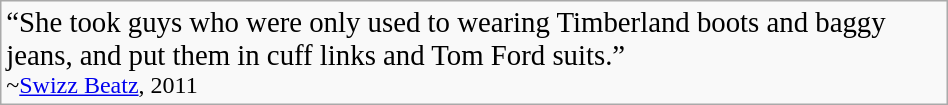<table style="width:50%; margin-left: auto; margin-right: auto; border: none;" class="wikitable">
<tr "background:lightgrey;">
<td><big>“She took guys who were only used to wearing Timberland boots and baggy jeans, and put them in cuff links and Tom Ford suits.”</big><br>~<a href='#'>Swizz Beatz</a>, 2011</td>
</tr>
</table>
